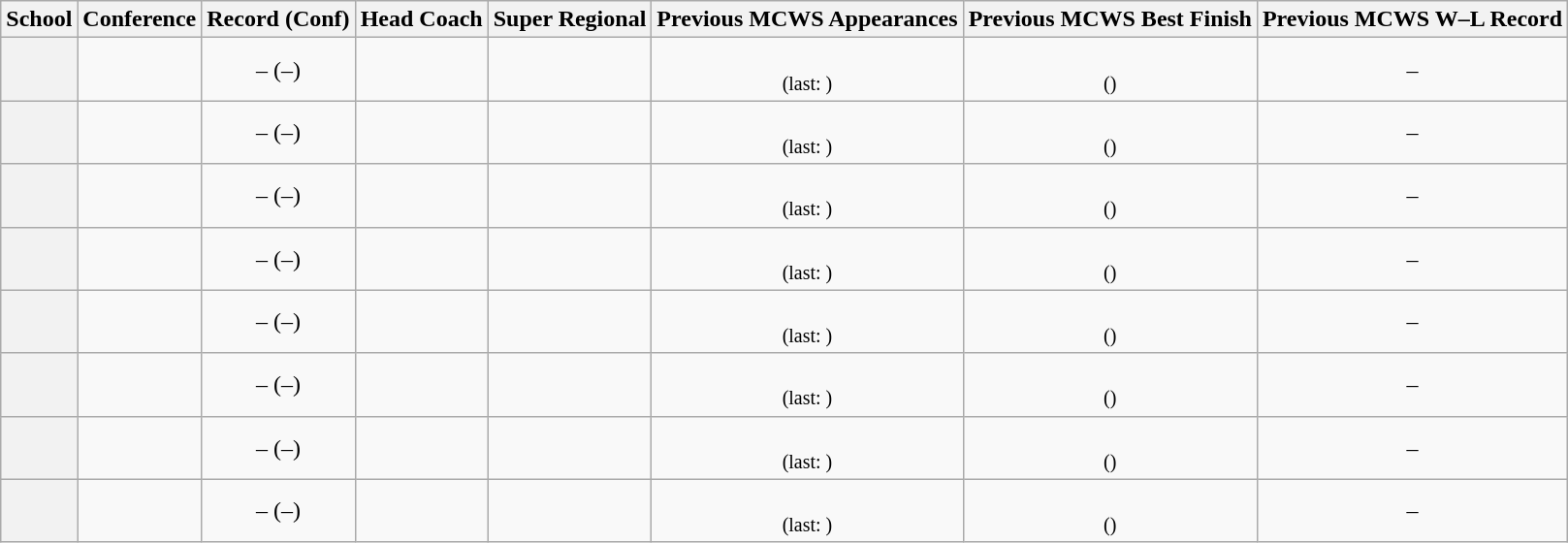<table class="wikitable sortable plainrowheaders" style="text-align:center">
<tr>
<th scope="col">School</th>
<th scope="col">Conference</th>
<th scope="col">Record (Conf)</th>
<th scope="col">Head Coach</th>
<th scope="col">Super Regional</th>
<th scope="col">Previous MCWS Appearances</th>
<th scope="col">Previous MCWS Best Finish</th>
<th scope="col">Previous MCWS W–L Record</th>
</tr>
<tr>
<th scope="row" style="text-align:center"></th>
<td></td>
<td>– (–)</td>
<td></td>
<td></td>
<td><br><small>(last: )</small></td>
<td><br><small>()</small></td>
<td>–</td>
</tr>
<tr>
<th scope="row" style="text-align:center"></th>
<td></td>
<td>– (–)</td>
<td></td>
<td></td>
<td><br><small>(last: )</small></td>
<td><br><small>()</small></td>
<td>–</td>
</tr>
<tr>
<th scope="row" style="text-align:center"></th>
<td></td>
<td>– (–)</td>
<td></td>
<td></td>
<td><br><small>(last: )</small></td>
<td><br><small>()</small></td>
<td>–</td>
</tr>
<tr>
<th scope="row" style="text-align:center"></th>
<td></td>
<td>– (–)</td>
<td></td>
<td></td>
<td><br><small>(last: )</small></td>
<td><br><small>()</small></td>
<td>–</td>
</tr>
<tr>
<th scope="row" style="text-align:center"></th>
<td></td>
<td>– (–)</td>
<td></td>
<td></td>
<td><br><small>(last: )</small></td>
<td><br><small>()</small></td>
<td>–</td>
</tr>
<tr>
<th scope="row" style="text-align:center"></th>
<td></td>
<td>– (–)</td>
<td></td>
<td></td>
<td><br><small>(last: )</small></td>
<td><br><small>()</small></td>
<td>–</td>
</tr>
<tr>
<th scope="row" style="text-align:center"></th>
<td></td>
<td>– (–)</td>
<td></td>
<td></td>
<td><br><small>(last: )</small></td>
<td><br><small>()</small></td>
<td>–</td>
</tr>
<tr>
<th scope="row" style="text-align:center"></th>
<td></td>
<td>– (–)</td>
<td></td>
<td></td>
<td><br><small>(last: )</small></td>
<td><br><small>()</small></td>
<td>–</td>
</tr>
</table>
